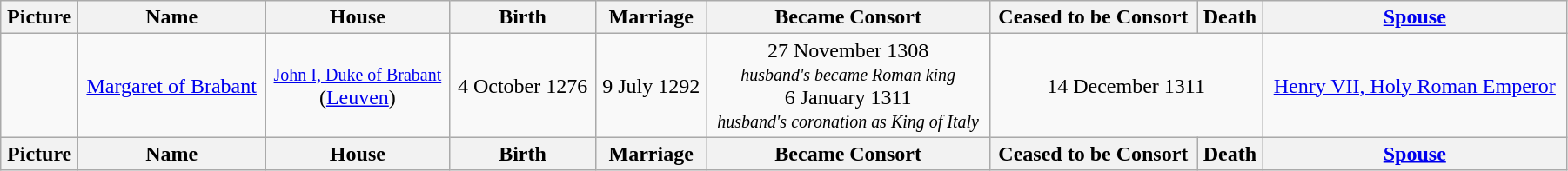<table width=95% class="wikitable">
<tr>
<th>Picture</th>
<th>Name</th>
<th>House</th>
<th>Birth</th>
<th>Marriage</th>
<th>Became Consort</th>
<th>Ceased to be Consort</th>
<th>Death</th>
<th><a href='#'>Spouse</a></th>
</tr>
<tr>
<td align=center></td>
<td align=center><a href='#'>Margaret of Brabant</a></td>
<td align="center"><small><a href='#'>John I, Duke of Brabant</a></small><br>(<a href='#'>Leuven</a>)</td>
<td align="center">4 October 1276</td>
<td align="center">9 July 1292</td>
<td align="center">27 November 1308<br><small><em>husband's became Roman king</em></small><br>6 January 1311<br><small><em>husband's coronation as King of Italy</em></small></td>
<td align="center" colspan="2">14 December 1311</td>
<td align="center"><a href='#'>Henry VII, Holy Roman Emperor</a></td>
</tr>
<tr>
<th>Picture</th>
<th>Name</th>
<th>House</th>
<th>Birth</th>
<th>Marriage</th>
<th>Became Consort</th>
<th>Ceased to be Consort</th>
<th>Death</th>
<th><a href='#'>Spouse</a></th>
</tr>
</table>
